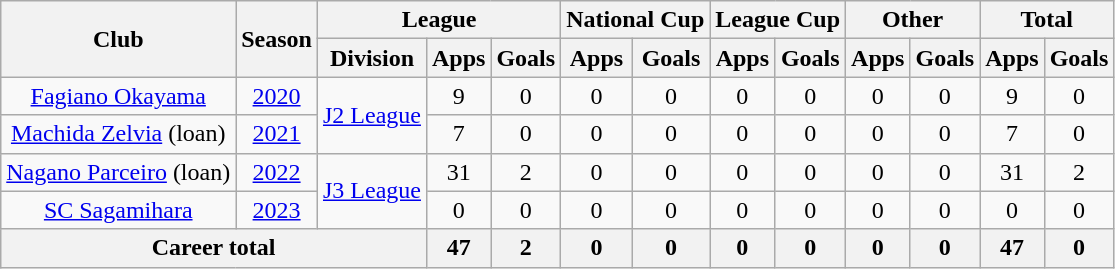<table class="wikitable" style="text-align: center">
<tr>
<th rowspan="2">Club</th>
<th rowspan="2">Season</th>
<th colspan="3">League</th>
<th colspan="2">National Cup</th>
<th colspan="2">League Cup</th>
<th colspan="2">Other</th>
<th colspan="2">Total</th>
</tr>
<tr>
<th>Division</th>
<th>Apps</th>
<th>Goals</th>
<th>Apps</th>
<th>Goals</th>
<th>Apps</th>
<th>Goals</th>
<th>Apps</th>
<th>Goals</th>
<th>Apps</th>
<th>Goals</th>
</tr>
<tr>
<td><a href='#'>Fagiano Okayama</a></td>
<td><a href='#'>2020</a></td>
<td rowspan="2"><a href='#'>J2 League</a></td>
<td>9</td>
<td>0</td>
<td>0</td>
<td>0</td>
<td>0</td>
<td>0</td>
<td>0</td>
<td>0</td>
<td>9</td>
<td>0</td>
</tr>
<tr>
<td><a href='#'>Machida Zelvia</a> (loan)</td>
<td><a href='#'>2021</a></td>
<td>7</td>
<td>0</td>
<td>0</td>
<td>0</td>
<td>0</td>
<td>0</td>
<td>0</td>
<td>0</td>
<td>7</td>
<td>0</td>
</tr>
<tr>
<td><a href='#'>Nagano Parceiro</a> (loan)</td>
<td><a href='#'>2022</a></td>
<td rowspan="2"><a href='#'>J3 League</a></td>
<td>31</td>
<td>2</td>
<td>0</td>
<td>0</td>
<td>0</td>
<td>0</td>
<td>0</td>
<td>0</td>
<td>31</td>
<td>2</td>
</tr>
<tr>
<td><a href='#'>SC Sagamihara</a></td>
<td><a href='#'>2023</a></td>
<td>0</td>
<td>0</td>
<td>0</td>
<td>0</td>
<td>0</td>
<td>0</td>
<td>0</td>
<td>0</td>
<td>0</td>
<td>0</td>
</tr>
<tr>
<th colspan=3>Career total</th>
<th>47</th>
<th>2</th>
<th>0</th>
<th>0</th>
<th>0</th>
<th>0</th>
<th>0</th>
<th>0</th>
<th>47</th>
<th>0</th>
</tr>
</table>
